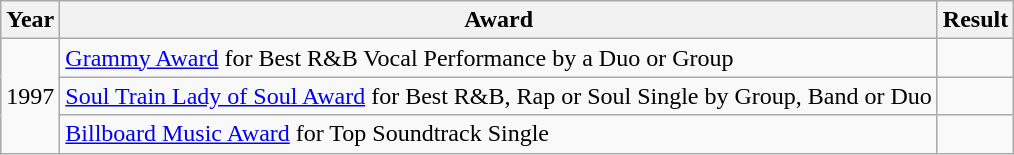<table class="wikitable">
<tr>
<th>Year</th>
<th>Award</th>
<th>Result</th>
</tr>
<tr>
<td rowspan="3">1997</td>
<td><a href='#'>Grammy Award</a> for Best R&B Vocal Performance by a Duo or Group</td>
<td></td>
</tr>
<tr>
<td><a href='#'>Soul Train Lady of Soul Award</a> for Best R&B, Rap or Soul Single by Group, Band or Duo</td>
<td></td>
</tr>
<tr>
<td><a href='#'>Billboard Music Award</a> for Top Soundtrack Single</td>
<td></td>
</tr>
</table>
